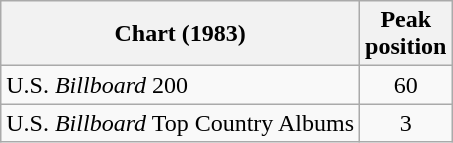<table class="wikitable">
<tr>
<th>Chart (1983)</th>
<th>Peak<br>position</th>
</tr>
<tr>
<td>U.S. <em>Billboard</em> 200</td>
<td align="center">60</td>
</tr>
<tr>
<td>U.S. <em>Billboard</em> Top Country Albums</td>
<td align="center">3</td>
</tr>
</table>
